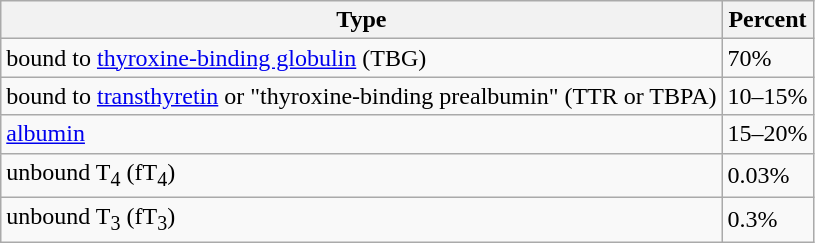<table class="wikitable">
<tr>
<th>Type</th>
<th>Percent</th>
</tr>
<tr>
<td>bound to <a href='#'>thyroxine-binding globulin</a> (TBG)</td>
<td>70%</td>
</tr>
<tr>
<td>bound to <a href='#'>transthyretin</a> or "thyroxine-binding prealbumin" (TTR or TBPA)</td>
<td>10–15%</td>
</tr>
<tr>
<td><a href='#'>albumin</a></td>
<td>15–20%</td>
</tr>
<tr>
<td>unbound T<sub>4</sub> (fT<sub>4</sub>)</td>
<td>0.03%</td>
</tr>
<tr>
<td>unbound T<sub>3</sub> (fT<sub>3</sub>)</td>
<td>0.3%</td>
</tr>
</table>
